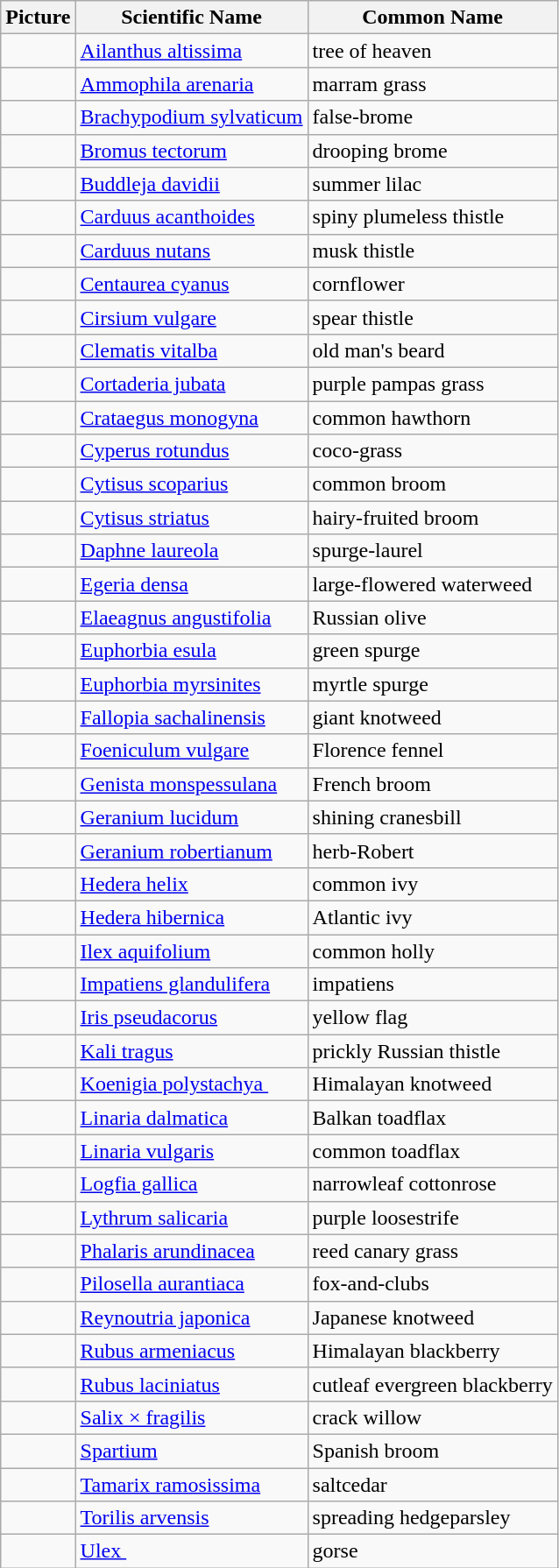<table class="wikitable sortable">
<tr>
<th class=unsortable><strong>Picture</strong></th>
<th><strong>Scientific Name</strong></th>
<th><strong>Common Name</strong></th>
</tr>
<tr>
<td></td>
<td><a href='#'>Ailanthus altissima</a></td>
<td>tree of heaven</td>
</tr>
<tr>
<td></td>
<td><a href='#'>Ammophila arenaria</a></td>
<td>marram grass</td>
</tr>
<tr>
<td></td>
<td><a href='#'>Brachypodium sylvaticum</a></td>
<td>false-brome</td>
</tr>
<tr>
<td></td>
<td><a href='#'>Bromus tectorum</a></td>
<td>drooping brome</td>
</tr>
<tr>
<td></td>
<td><a href='#'>Buddleja davidii</a></td>
<td>summer lilac</td>
</tr>
<tr>
<td></td>
<td><a href='#'>Carduus acanthoides</a></td>
<td>spiny plumeless thistle</td>
</tr>
<tr>
<td></td>
<td><a href='#'>Carduus nutans</a></td>
<td>musk thistle</td>
</tr>
<tr>
<td></td>
<td><a href='#'>Centaurea cyanus</a></td>
<td>cornflower</td>
</tr>
<tr>
<td></td>
<td><a href='#'>Cirsium vulgare</a></td>
<td>spear thistle</td>
</tr>
<tr>
<td></td>
<td><a href='#'>Clematis vitalba</a></td>
<td>old man's beard</td>
</tr>
<tr>
<td></td>
<td><a href='#'>Cortaderia jubata</a></td>
<td>purple pampas grass</td>
</tr>
<tr>
<td></td>
<td><a href='#'>Crataegus monogyna</a></td>
<td>common hawthorn</td>
</tr>
<tr>
<td></td>
<td><a href='#'>Cyperus rotundus</a></td>
<td>coco-grass</td>
</tr>
<tr>
<td></td>
<td><a href='#'>Cytisus scoparius</a></td>
<td>common broom</td>
</tr>
<tr>
<td></td>
<td><a href='#'>Cytisus striatus</a></td>
<td>hairy-fruited broom</td>
</tr>
<tr>
<td></td>
<td><a href='#'>Daphne laureola</a></td>
<td>spurge-laurel</td>
</tr>
<tr>
<td></td>
<td><a href='#'>Egeria densa</a></td>
<td>large-flowered waterweed</td>
</tr>
<tr>
<td></td>
<td><a href='#'>Elaeagnus angustifolia</a></td>
<td>Russian olive</td>
</tr>
<tr>
<td></td>
<td><a href='#'>Euphorbia esula</a></td>
<td>green spurge</td>
</tr>
<tr>
<td></td>
<td><a href='#'>Euphorbia myrsinites</a></td>
<td>myrtle spurge</td>
</tr>
<tr>
<td></td>
<td><a href='#'>Fallopia sachalinensis</a></td>
<td>giant knotweed</td>
</tr>
<tr>
<td></td>
<td><a href='#'>Foeniculum vulgare</a></td>
<td>Florence fennel</td>
</tr>
<tr>
<td></td>
<td><a href='#'>Genista monspessulana</a></td>
<td>French broom</td>
</tr>
<tr>
<td></td>
<td><a href='#'>Geranium lucidum</a></td>
<td>shining cranesbill</td>
</tr>
<tr>
<td></td>
<td><a href='#'>Geranium robertianum</a></td>
<td>herb-Robert</td>
</tr>
<tr>
<td></td>
<td><a href='#'>Hedera helix</a></td>
<td>common ivy</td>
</tr>
<tr>
<td></td>
<td><a href='#'>Hedera hibernica</a></td>
<td>Atlantic ivy</td>
</tr>
<tr>
<td></td>
<td><a href='#'>Ilex aquifolium</a></td>
<td>common holly</td>
</tr>
<tr>
<td></td>
<td><a href='#'>Impatiens glandulifera</a></td>
<td>impatiens</td>
</tr>
<tr>
<td></td>
<td><a href='#'>Iris pseudacorus</a></td>
<td>yellow flag</td>
</tr>
<tr>
<td></td>
<td><a href='#'>Kali tragus</a></td>
<td>prickly Russian thistle</td>
</tr>
<tr>
<td></td>
<td><a href='#'>Koenigia polystachya </a></td>
<td>Himalayan knotweed</td>
</tr>
<tr>
<td></td>
<td><a href='#'>Linaria dalmatica</a></td>
<td>Balkan toadflax</td>
</tr>
<tr>
<td></td>
<td><a href='#'>Linaria vulgaris</a></td>
<td>common toadflax</td>
</tr>
<tr>
<td></td>
<td><a href='#'>Logfia gallica</a></td>
<td>narrowleaf cottonrose</td>
</tr>
<tr>
<td></td>
<td><a href='#'>Lythrum salicaria</a></td>
<td>purple loosestrife</td>
</tr>
<tr>
<td></td>
<td><a href='#'>Phalaris arundinacea</a></td>
<td>reed canary grass</td>
</tr>
<tr>
<td></td>
<td><a href='#'>Pilosella aurantiaca</a></td>
<td>fox-and-clubs</td>
</tr>
<tr>
<td></td>
<td><a href='#'>Reynoutria japonica</a></td>
<td>Japanese knotweed</td>
</tr>
<tr>
<td></td>
<td><a href='#'>Rubus armeniacus</a></td>
<td>Himalayan blackberry</td>
</tr>
<tr>
<td></td>
<td><a href='#'>Rubus laciniatus</a></td>
<td>cutleaf evergreen blackberry</td>
</tr>
<tr>
<td></td>
<td><a href='#'>Salix × fragilis</a></td>
<td>crack willow</td>
</tr>
<tr>
<td></td>
<td><a href='#'>Spartium</a></td>
<td>Spanish broom</td>
</tr>
<tr>
<td></td>
<td><a href='#'>Tamarix ramosissima</a></td>
<td>saltcedar</td>
</tr>
<tr>
<td></td>
<td><a href='#'>Torilis arvensis</a></td>
<td>spreading hedgeparsley</td>
</tr>
<tr>
<td></td>
<td><a href='#'>Ulex </a></td>
<td>gorse</td>
</tr>
</table>
